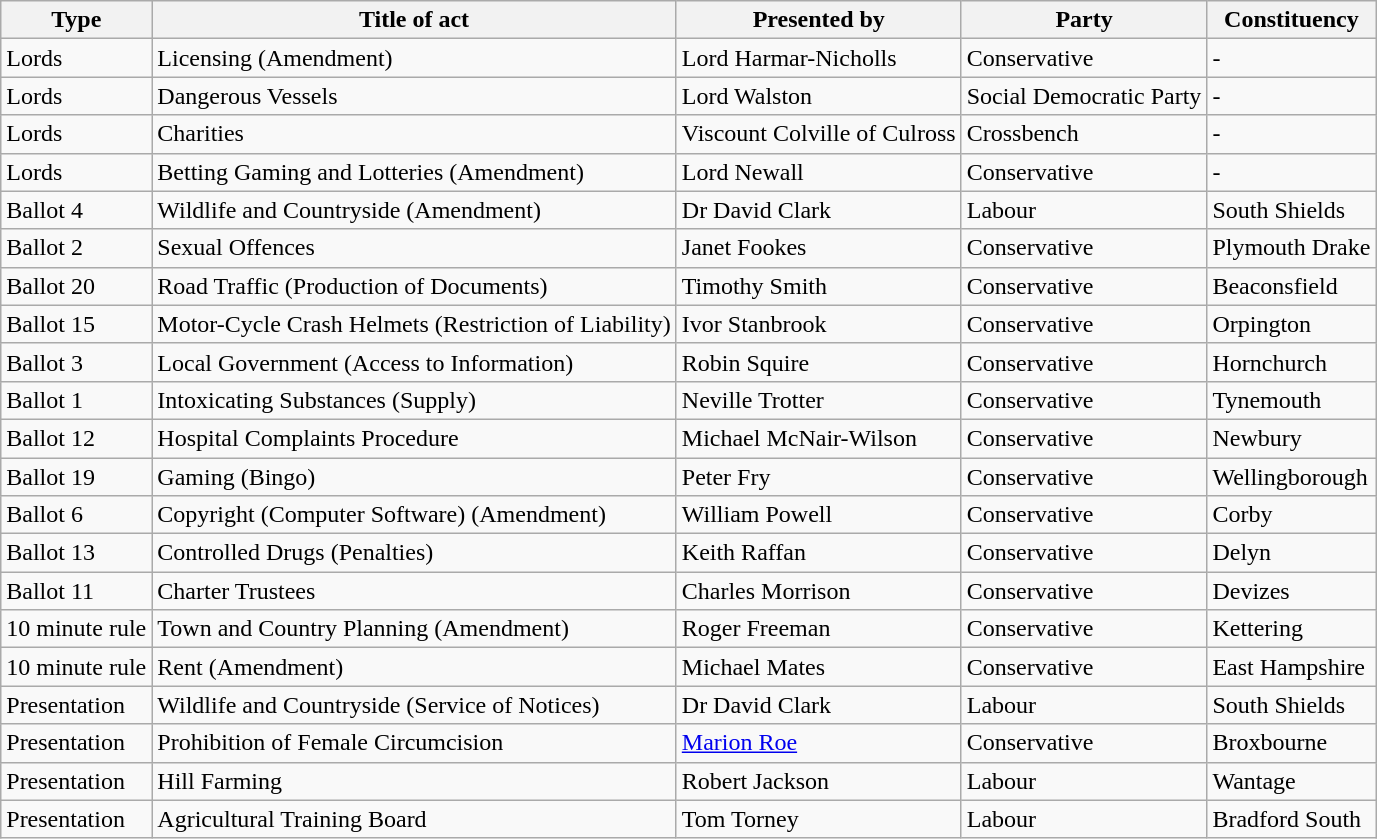<table class="wikitable">
<tr>
<th>Type</th>
<th>Title of act</th>
<th>Presented by</th>
<th>Party</th>
<th>Constituency</th>
</tr>
<tr |->
<td>Lords</td>
<td>Licensing (Amendment)</td>
<td>Lord Harmar-Nicholls</td>
<td>Conservative</td>
<td>-</td>
</tr>
<tr>
<td>Lords</td>
<td>Dangerous Vessels</td>
<td>Lord Walston</td>
<td>Social Democratic Party</td>
<td>-</td>
</tr>
<tr>
<td>Lords</td>
<td>Charities</td>
<td>Viscount Colville of Culross</td>
<td>Crossbench</td>
<td>-</td>
</tr>
<tr>
<td>Lords</td>
<td>Betting Gaming and Lotteries (Amendment)</td>
<td>Lord Newall</td>
<td>Conservative</td>
<td>-</td>
</tr>
<tr>
<td>Ballot 4</td>
<td>Wildlife and Countryside (Amendment)</td>
<td>Dr David Clark</td>
<td>Labour</td>
<td>South Shields</td>
</tr>
<tr>
<td>Ballot 2</td>
<td>Sexual Offences</td>
<td>Janet Fookes</td>
<td>Conservative</td>
<td>Plymouth Drake</td>
</tr>
<tr>
<td>Ballot 20</td>
<td>Road Traffic (Production of Documents)</td>
<td>Timothy Smith</td>
<td>Conservative</td>
<td>Beaconsfield</td>
</tr>
<tr>
<td>Ballot 15</td>
<td>Motor-Cycle Crash Helmets (Restriction of Liability)</td>
<td>Ivor Stanbrook</td>
<td>Conservative</td>
<td>Orpington</td>
</tr>
<tr>
<td>Ballot 3</td>
<td>Local Government (Access to Information)</td>
<td>Robin Squire</td>
<td>Conservative</td>
<td>Hornchurch</td>
</tr>
<tr>
<td>Ballot 1</td>
<td>Intoxicating Substances (Supply)</td>
<td>Neville Trotter</td>
<td>Conservative</td>
<td>Tynemouth</td>
</tr>
<tr>
<td>Ballot 12</td>
<td>Hospital Complaints Procedure</td>
<td>Michael McNair-Wilson</td>
<td>Conservative</td>
<td>Newbury</td>
</tr>
<tr>
<td>Ballot 19</td>
<td>Gaming (Bingo)</td>
<td>Peter Fry</td>
<td>Conservative</td>
<td>Wellingborough</td>
</tr>
<tr>
<td>Ballot 6</td>
<td>Copyright (Computer Software) (Amendment)</td>
<td>William Powell</td>
<td>Conservative</td>
<td>Corby</td>
</tr>
<tr>
<td>Ballot 13</td>
<td>Controlled Drugs (Penalties)</td>
<td>Keith Raffan</td>
<td>Conservative</td>
<td>Delyn</td>
</tr>
<tr>
<td>Ballot 11</td>
<td>Charter Trustees</td>
<td>Charles Morrison</td>
<td>Conservative</td>
<td>Devizes</td>
</tr>
<tr>
<td>10 minute rule</td>
<td>Town and Country Planning (Amendment)</td>
<td>Roger Freeman</td>
<td>Conservative</td>
<td>Kettering</td>
</tr>
<tr>
<td>10 minute rule</td>
<td>Rent (Amendment)</td>
<td>Michael Mates</td>
<td>Conservative</td>
<td>East Hampshire</td>
</tr>
<tr>
<td>Presentation</td>
<td>Wildlife and Countryside (Service of Notices)</td>
<td>Dr David Clark</td>
<td>Labour</td>
<td>South Shields</td>
</tr>
<tr>
<td>Presentation</td>
<td>Prohibition of Female Circumcision</td>
<td><a href='#'>Marion Roe</a></td>
<td>Conservative</td>
<td>Broxbourne</td>
</tr>
<tr>
<td>Presentation</td>
<td>Hill Farming</td>
<td>Robert Jackson</td>
<td>Labour</td>
<td>Wantage</td>
</tr>
<tr>
<td>Presentation</td>
<td>Agricultural Training Board</td>
<td>Tom Torney</td>
<td>Labour</td>
<td>Bradford South</td>
</tr>
</table>
